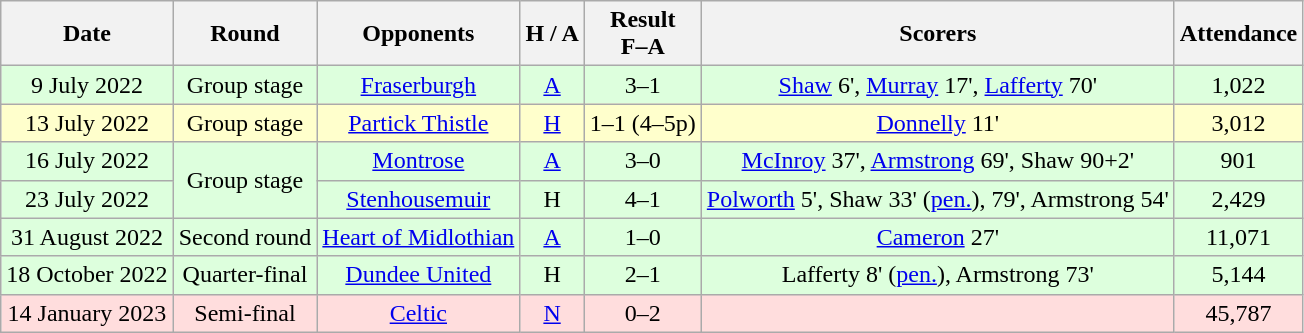<table class="wikitable" style="text-align:center">
<tr>
<th>Date</th>
<th>Round</th>
<th>Opponents</th>
<th>H / A</th>
<th>Result<br>F–A</th>
<th>Scorers</th>
<th>Attendance</th>
</tr>
<tr bgcolor=#ddffdd>
<td>9 July 2022</td>
<td>Group stage</td>
<td><a href='#'>Fraserburgh</a></td>
<td><a href='#'>A</a></td>
<td>3–1</td>
<td><a href='#'>Shaw</a> 6', <a href='#'>Murray</a> 17', <a href='#'>Lafferty</a> 70'</td>
<td>1,022</td>
</tr>
<tr bgcolor=#ffffcc>
<td>13 July 2022</td>
<td>Group stage</td>
<td><a href='#'>Partick Thistle</a></td>
<td><a href='#'>H</a></td>
<td>1–1 (4–5p)</td>
<td><a href='#'>Donnelly</a> 11'</td>
<td>3,012</td>
</tr>
<tr bgcolor=#ddffdd>
<td>16 July 2022</td>
<td rowspan=2>Group stage</td>
<td><a href='#'>Montrose</a></td>
<td><a href='#'>A</a></td>
<td>3–0</td>
<td><a href='#'>McInroy</a> 37', <a href='#'>Armstrong</a> 69', Shaw 90+2'</td>
<td>901</td>
</tr>
<tr bgcolor=#ddffdd>
<td>23 July 2022</td>
<td><a href='#'>Stenhousemuir</a></td>
<td>H</td>
<td>4–1</td>
<td><a href='#'>Polworth</a> 5', Shaw 33' (<a href='#'>pen.</a>), 79', Armstrong 54'</td>
<td>2,429</td>
</tr>
<tr bgcolor=#ddffdd>
<td>31 August 2022</td>
<td>Second round</td>
<td><a href='#'>Heart of Midlothian</a></td>
<td><a href='#'>A</a></td>
<td>1–0</td>
<td><a href='#'>Cameron</a> 27'</td>
<td>11,071</td>
</tr>
<tr bgcolor=#ddffdd>
<td>18 October 2022</td>
<td>Quarter-final</td>
<td><a href='#'>Dundee United</a></td>
<td>H</td>
<td>2–1</td>
<td>Lafferty 8' (<a href='#'>pen.</a>), Armstrong 73'</td>
<td>5,144</td>
</tr>
<tr bgcolor=#ffdddd>
<td>14 January 2023</td>
<td>Semi-final</td>
<td><a href='#'>Celtic</a></td>
<td><a href='#'>N</a></td>
<td>0–2</td>
<td></td>
<td>45,787</td>
</tr>
</table>
